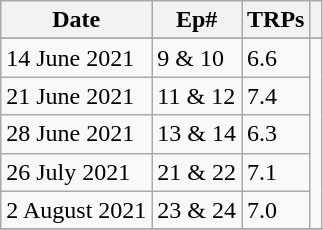<table class="wikitable">
<tr>
<th>Date</th>
<th>Ep#</th>
<th>TRPs</th>
<th></th>
</tr>
<tr>
</tr>
<tr>
<td>14 June 2021</td>
<td>9 & 10</td>
<td>6.6</td>
<td rowspan="5"></td>
</tr>
<tr>
<td>21 June 2021</td>
<td>11 & 12</td>
<td>7.4</td>
</tr>
<tr>
<td>28 June 2021</td>
<td>13 & 14</td>
<td>6.3</td>
</tr>
<tr>
<td>26 July 2021</td>
<td>21 & 22</td>
<td>7.1</td>
</tr>
<tr>
<td>2 August 2021</td>
<td>23 & 24</td>
<td>7.0</td>
</tr>
<tr>
</tr>
</table>
